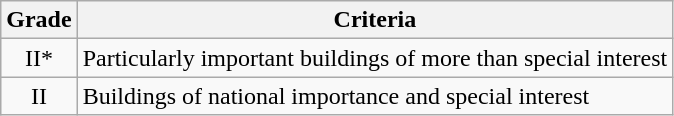<table class="wikitable">
<tr>
<th>Grade</th>
<th>Criteria</th>
</tr>
<tr>
<td align="center" >II*</td>
<td>Particularly important buildings of more than special interest</td>
</tr>
<tr>
<td align="center" >II</td>
<td>Buildings of national importance and special interest</td>
</tr>
</table>
